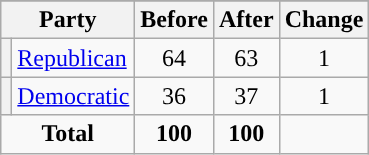<table class="wikitable" style="text-align:center;">
<tr>
</tr>
<tr>
<th colspan=2>Party</th>
<th>Before</th>
<th>After</th>
<th>Change</th>
</tr>
<tr>
<th style="background-color:"></th>
<td style="text-align:left;"><a href='#'>Republican</a></td>
<td>64</td>
<td>63</td>
<td> 1</td>
</tr>
<tr>
<th style="background-color:"></th>
<td style="text-align:left;"><a href='#'>Democratic</a></td>
<td>36</td>
<td>37</td>
<td> 1</td>
</tr>
<tr>
<td colspan=2><strong>Total</strong></td>
<td><strong>100</strong></td>
<td><strong>100</strong></td>
<td></td>
</tr>
</table>
